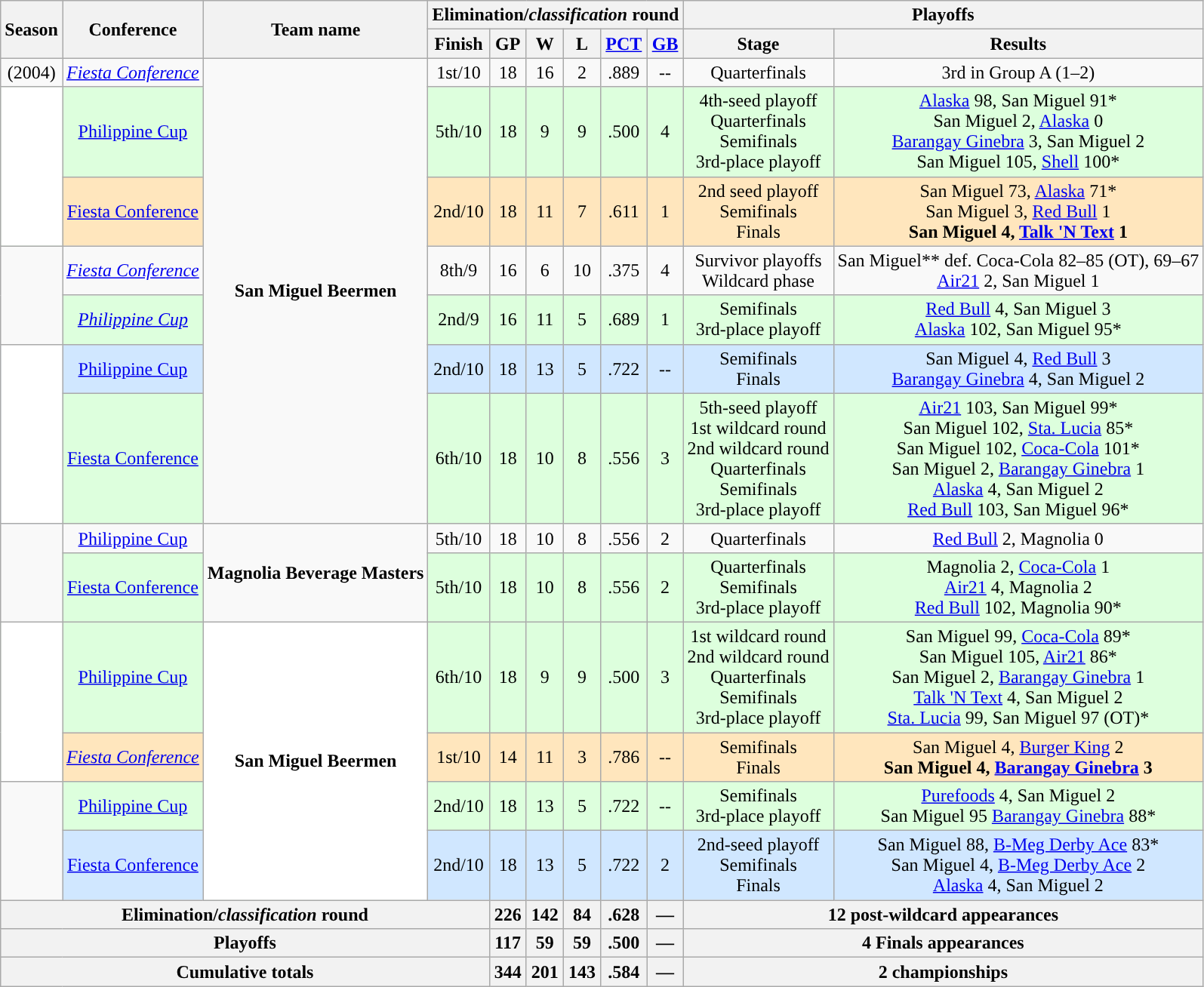<table class=wikitable style="text-align:center;">
<tr>
<th rowspan=2>Season</th>
<th rowspan=2>Conference</th>
<th rowspan=2>Team name</th>
<th colspan=6>Elimination/<em>classification</em> round</th>
<th colspan=2>Playoffs</th>
</tr>
<tr>
<th>Finish</th>
<th>GP</th>
<th>W</th>
<th>L</th>
<th><a href='#'>PCT</a></th>
<th><a href='#'>GB</a></th>
<th>Stage</th>
<th>Results</th>
</tr>
<tr>
<td>(2004)</td>
<td><em><a href='#'>Fiesta Conference</a></em></td>
<td rowspan=7><strong>San Miguel Beermen</strong></td>
<td>1st/10</td>
<td>18</td>
<td>16</td>
<td>2</td>
<td>.889</td>
<td>--</td>
<td>Quarterfinals</td>
<td>3rd in Group A (1–2)</td>
</tr>
<tr bgcolor=#DDFFDD>
<td bgcolor=white rowspan=2></td>
<td><a href='#'>Philippine Cup</a></td>
<td>5th/10</td>
<td>18</td>
<td>9</td>
<td>9</td>
<td>.500</td>
<td>4</td>
<td>4th-seed playoff<br>Quarterfinals<br>Semifinals<br>3rd-place playoff</td>
<td><a href='#'>Alaska</a> 98, San Miguel 91*<br>San Miguel 2, <a href='#'>Alaska</a> 0<br><a href='#'>Barangay Ginebra</a> 3, San Miguel 2<br>San Miguel 105, <a href='#'>Shell</a> 100*</td>
</tr>
<tr bgcolor=#FFE6BD>
<td><a href='#'>Fiesta Conference</a></td>
<td>2nd/10</td>
<td>18</td>
<td>11</td>
<td>7</td>
<td>.611</td>
<td>1</td>
<td>2nd seed playoff<br>Semifinals<br>Finals</td>
<td>San Miguel 73, <a href='#'>Alaska</a> 71*<br>San Miguel 3, <a href='#'>Red Bull</a> 1<br><strong>San Miguel 4, <a href='#'>Talk 'N Text</a> 1</strong></td>
</tr>
<tr>
<td rowspan=2></td>
<td><em><a href='#'>Fiesta Conference</a></em></td>
<td>8th/9</td>
<td>16</td>
<td>6</td>
<td>10</td>
<td>.375</td>
<td>4</td>
<td>Survivor playoffs<br>Wildcard phase</td>
<td>San Miguel** def. Coca-Cola 82–85 (OT), 69–67<br><a href='#'>Air21</a> 2, San Miguel 1</td>
</tr>
<tr bgcolor=#DDFFDD>
<td><em><a href='#'>Philippine Cup</a></em></td>
<td>2nd/9</td>
<td>16</td>
<td>11</td>
<td>5</td>
<td>.689</td>
<td>1</td>
<td>Semifinals<br>3rd-place playoff</td>
<td><a href='#'>Red Bull</a> 4, San Miguel 3<br><a href='#'>Alaska</a> 102, San Miguel 95*</td>
</tr>
<tr bgcolor=#D0E7FF>
<td bgcolor=white rowspan=2></td>
<td><a href='#'>Philippine Cup</a></td>
<td>2nd/10</td>
<td>18</td>
<td>13</td>
<td>5</td>
<td>.722</td>
<td>--</td>
<td>Semifinals<br>Finals</td>
<td>San Miguel 4, <a href='#'>Red Bull</a> 3<br><a href='#'>Barangay Ginebra</a> 4, San Miguel 2</td>
</tr>
<tr bgcolor=#DDFFDD>
<td><a href='#'>Fiesta Conference</a></td>
<td>6th/10</td>
<td>18</td>
<td>10</td>
<td>8</td>
<td>.556</td>
<td>3</td>
<td>5th-seed playoff<br>1st wildcard round<br>2nd wildcard round<br>Quarterfinals<br>Semifinals<br>3rd-place playoff</td>
<td><a href='#'>Air21</a> 103, San Miguel 99*<br>San Miguel 102, <a href='#'>Sta. Lucia</a> 85*<br>San Miguel 102, <a href='#'>Coca-Cola</a> 101*<br>San Miguel 2, <a href='#'>Barangay Ginebra</a> 1<br><a href='#'>Alaska</a> 4, San Miguel 2<br><a href='#'>Red Bull</a> 103, San Miguel 96*</td>
</tr>
<tr>
<td rowspan=2></td>
<td><a href='#'>Philippine Cup</a></td>
<td rowspan=2><strong>Magnolia Beverage Masters</strong></td>
<td>5th/10</td>
<td>18</td>
<td>10</td>
<td>8</td>
<td>.556</td>
<td>2</td>
<td>Quarterfinals</td>
<td><a href='#'>Red Bull</a> 2, Magnolia 0</td>
</tr>
<tr bgcolor=#DDFFDD>
<td><a href='#'>Fiesta Conference</a></td>
<td>5th/10</td>
<td>18</td>
<td>10</td>
<td>8</td>
<td>.556</td>
<td>2</td>
<td>Quarterfinals<br>Semifinals<br>3rd-place playoff</td>
<td>Magnolia 2, <a href='#'>Coca-Cola</a> 1<br><a href='#'>Air21</a> 4, Magnolia 2<br><a href='#'>Red Bull</a> 102, Magnolia 90*</td>
</tr>
<tr bgcolor=#DDFFDD>
<td bgcolor=white rowspan=2></td>
<td><a href='#'>Philippine Cup</a></td>
<td bgcolor=white rowspan=4><strong>San Miguel Beermen</strong></td>
<td>6th/10</td>
<td>18</td>
<td>9</td>
<td>9</td>
<td>.500</td>
<td>3</td>
<td>1st wildcard round<br>2nd wildcard round<br>Quarterfinals<br>Semifinals<br>3rd-place playoff</td>
<td>San Miguel 99, <a href='#'>Coca-Cola</a> 89*<br> San Miguel 105, <a href='#'>Air21</a> 86*<br> San Miguel 2, <a href='#'>Barangay Ginebra</a> 1<br> <a href='#'>Talk 'N Text</a> 4, San Miguel 2<br><a href='#'>Sta. Lucia</a> 99, San Miguel 97 (OT)*</td>
</tr>
<tr bgcolor=#FFE6BD>
<td><em><a href='#'>Fiesta Conference</a></em></td>
<td>1st/10</td>
<td>14</td>
<td>11</td>
<td>3</td>
<td>.786</td>
<td>--</td>
<td>Semifinals<br>Finals</td>
<td>San Miguel 4, <a href='#'>Burger King</a> 2<br><strong>San Miguel 4, <a href='#'>Barangay Ginebra</a> 3</strong></td>
</tr>
<tr>
<td rowspan=2></td>
<td bgcolor=#DDFFDD><a href='#'>Philippine Cup</a></td>
<td bgcolor=#DDFFDD>2nd/10</td>
<td bgcolor=#DDFFDD>18</td>
<td bgcolor=#DDFFDD>13</td>
<td bgcolor=#DDFFDD>5</td>
<td bgcolor=#DDFFDD>.722</td>
<td bgcolor=#DDFFDD>--</td>
<td bgcolor=#DDFFDD>Semifinals<br>3rd-place playoff</td>
<td bgcolor=#DDFFDD><a href='#'>Purefoods</a> 4, San Miguel 2<br>San Miguel 95 <a href='#'>Barangay Ginebra</a> 88*</td>
</tr>
<tr bgcolor=#D0E7FF>
<td><a href='#'>Fiesta Conference</a></td>
<td>2nd/10</td>
<td>18</td>
<td>13</td>
<td>5</td>
<td>.722</td>
<td>2</td>
<td>2nd-seed playoff<br>Semifinals<br>Finals</td>
<td>San Miguel 88, <a href='#'>B-Meg Derby Ace</a> 83*<br>San Miguel 4, <a href='#'>B-Meg Derby Ace</a> 2<br><a href='#'>Alaska</a> 4, San Miguel 2</td>
</tr>
<tr>
<th colspan=4>Elimination/<em>classification</em> round</th>
<th>226</th>
<th>142</th>
<th>84</th>
<th>.628</th>
<th>—</th>
<th colspan=2>12 post-wildcard appearances</th>
</tr>
<tr>
<th colspan=4>Playoffs</th>
<th>117</th>
<th>59</th>
<th>59</th>
<th>.500</th>
<th>—</th>
<th colspan=2>4 Finals appearances</th>
</tr>
<tr>
<th colspan=4>Cumulative totals</th>
<th>344</th>
<th>201</th>
<th>143</th>
<th>.584</th>
<th>—</th>
<th colspan=2>2 championships</th>
</tr>
</table>
